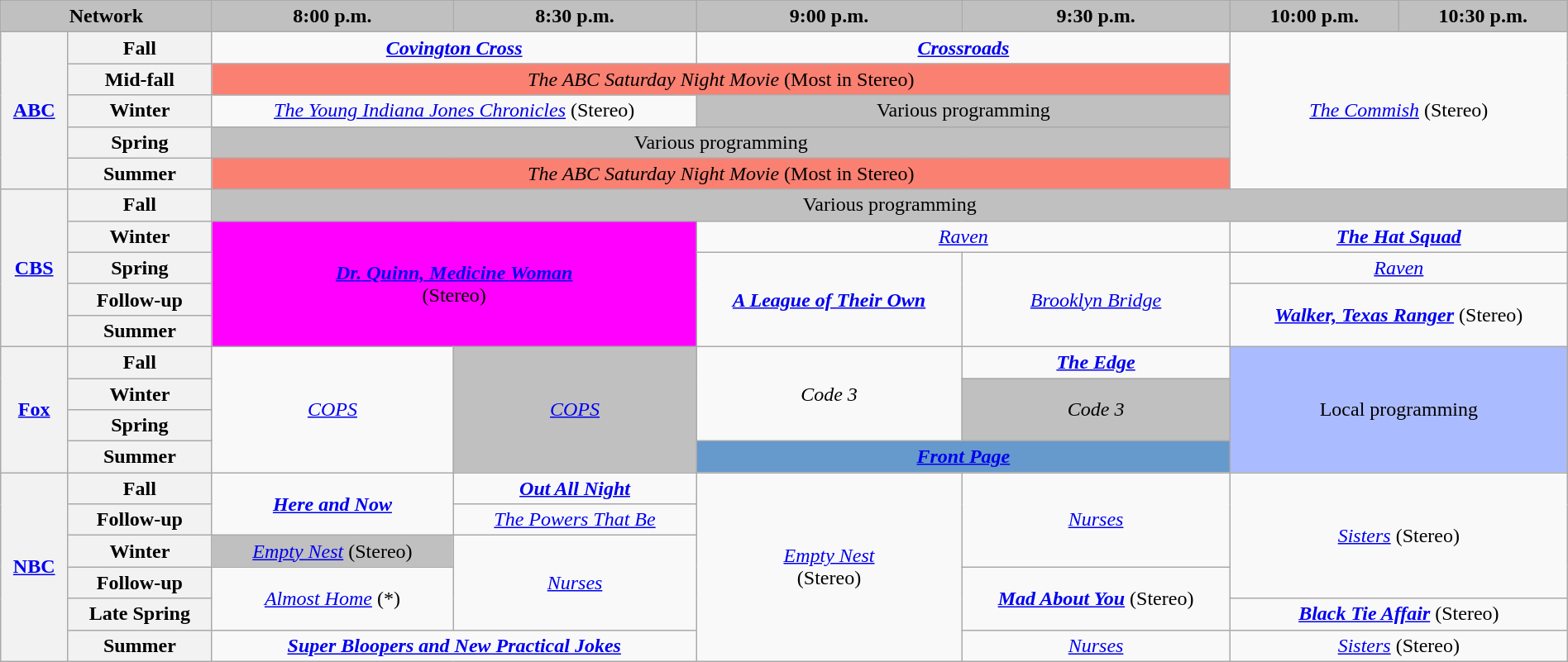<table class="wikitable" style="width:100%;margin-right:0;text-align:center">
<tr>
<th colspan="2" style="background-color:#C0C0C0">Network</th>
<th style="background-color:#C0C0C0;text-align:center">8:00 p.m.</th>
<th style="background-color:#C0C0C0;text-align:center">8:30 p.m.</th>
<th style="background-color:#C0C0C0;text-align:center">9:00 p.m.</th>
<th style="background-color:#C0C0C0;text-align:center">9:30 p.m.</th>
<th style="background-color:#C0C0C0;text-align:center">10:00 p.m.</th>
<th style="background-color:#C0C0C0;text-align:center">10:30 p.m.</th>
</tr>
<tr>
<th rowspan="5"><a href='#'>ABC</a></th>
<th>Fall</th>
<td colspan="2"><strong><em><a href='#'>Covington Cross</a></em></strong></td>
<td colspan="2"><strong><em><a href='#'>Crossroads</a></em></strong></td>
<td rowspan="5" colspan="2"><em><a href='#'>The Commish</a></em> (Stereo)</td>
</tr>
<tr>
<th>Mid-fall</th>
<td colspan="4" style="background:#FA8072;"><em>The ABC Saturday Night Movie</em> (Most in Stereo)</td>
</tr>
<tr>
<th>Winter</th>
<td colspan="2"><em><a href='#'>The Young Indiana Jones Chronicles</a></em> (Stereo)</td>
<td colspan="2" style="background:#C0C0C0;">Various programming</td>
</tr>
<tr>
<th>Spring</th>
<td colspan="4" style="background:#C0C0C0;">Various programming</td>
</tr>
<tr>
<th>Summer</th>
<td colspan="4" style="background:#FA8072;"><em>The ABC Saturday Night Movie</em> (Most in Stereo)</td>
</tr>
<tr>
<th rowspan="5"><a href='#'>CBS</a></th>
<th>Fall</th>
<td colspan="8" style="background:#C0C0C0;">Various programming</td>
</tr>
<tr>
<th>Winter</th>
<td style="background:magenta;" colspan="2" rowspan="4"><strong><em><a href='#'>Dr. Quinn, Medicine Woman</a></em></strong><br>(Stereo) </td>
<td colspan="2"><em><a href='#'>Raven</a></em></td>
<td colspan="2"><strong><em><a href='#'>The Hat Squad</a></em></strong></td>
</tr>
<tr>
<th>Spring</th>
<td rowspan="3"><strong><em><a href='#'>A League of Their Own</a></em></strong></td>
<td rowspan="3"><em><a href='#'>Brooklyn Bridge</a></em></td>
<td colspan="2"><em><a href='#'>Raven</a></em></td>
</tr>
<tr>
<th>Follow-up</th>
<td colspan="2" rowspan="2"><strong><em><a href='#'>Walker, Texas Ranger</a></em></strong> (Stereo)</td>
</tr>
<tr>
<th>Summer</th>
</tr>
<tr>
<th rowspan="4"><a href='#'>Fox</a></th>
<th>Fall</th>
<td rowspan="4"><em><a href='#'>COPS</a></em></td>
<td rowspan="4" style="background:#C0C0C0;"><em><a href='#'>COPS</a></em> </td>
<td rowspan="3"><em>Code 3</em></td>
<td><strong><em><a href='#'>The Edge</a></em></strong></td>
<td style="background:#abbbff;" rowspan="4" colspan="2">Local programming</td>
</tr>
<tr>
<th>Winter</th>
<td style="background:#C0C0C0;" rowspan="2"><em>Code 3</em> </td>
</tr>
<tr>
<th>Spring</th>
</tr>
<tr>
<th>Summer</th>
<td colspan="2" style="background:#6699CC;"><strong><em><a href='#'>Front Page</a></em></strong></td>
</tr>
<tr>
<th rowspan="6"><a href='#'>NBC</a></th>
<th>Fall</th>
<td rowspan="2"><strong><em><a href='#'>Here and Now</a></em></strong></td>
<td><strong><em><a href='#'>Out All Night</a></em></strong></td>
<td rowspan="6"><em><a href='#'>Empty Nest</a></em><br>(Stereo)</td>
<td rowspan="3"><em><a href='#'>Nurses</a></em></td>
<td colspan="2" rowspan="4"><em><a href='#'>Sisters</a></em> (Stereo)</td>
</tr>
<tr>
<th>Follow-up</th>
<td><em><a href='#'>The Powers That Be</a></em></td>
</tr>
<tr>
<th>Winter</th>
<td bgcolor="#C0C0C0"><em><a href='#'>Empty Nest</a></em> (Stereo) </td>
<td rowspan="3"><em><a href='#'>Nurses</a></em></td>
</tr>
<tr>
<th>Follow-up</th>
<td rowspan="2"><em><a href='#'>Almost Home</a></em> (*)</td>
<td rowspan="2"><strong><em><a href='#'>Mad About You</a></em></strong> (Stereo)</td>
</tr>
<tr>
<th>Late Spring</th>
<td colspan="2"><strong><em><a href='#'>Black Tie Affair</a></em></strong> (Stereo)</td>
</tr>
<tr>
<th>Summer</th>
<td colspan="2"><strong><em><a href='#'>Super Bloopers and New Practical Jokes</a></em></strong></td>
<td><em><a href='#'>Nurses</a></em></td>
<td colspan="2"><em><a href='#'>Sisters</a></em> (Stereo)</td>
</tr>
</table>
